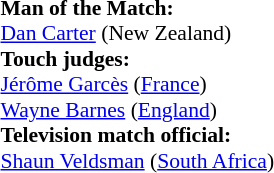<table width=100% style="font-size:90%">
<tr>
<td><br><strong>Man of the Match:</strong>
<br><a href='#'>Dan Carter</a> (New Zealand)<br><strong>Touch judges:</strong>
<br><a href='#'>Jérôme Garcès</a> (<a href='#'>France</a>)
<br><a href='#'>Wayne Barnes</a> (<a href='#'>England</a>)
<br><strong>Television match official:</strong>
<br><a href='#'>Shaun Veldsman</a> (<a href='#'>South Africa</a>)</td>
</tr>
</table>
